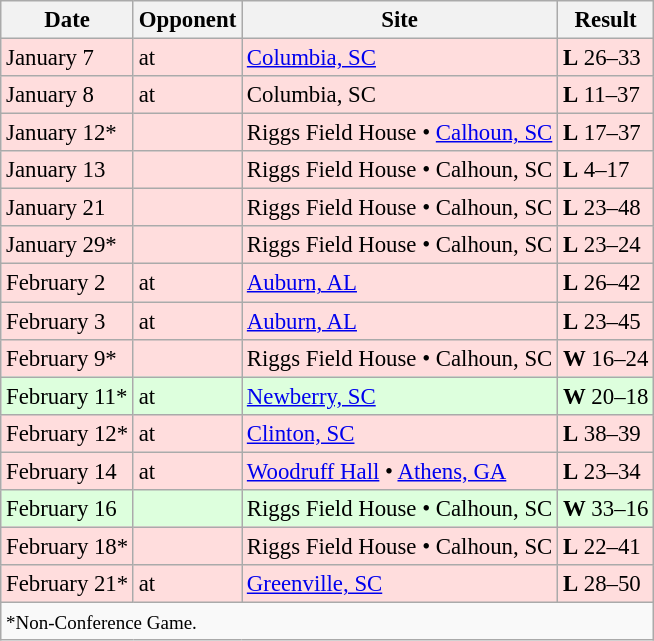<table class="wikitable" style="font-size:95%;">
<tr>
<th>Date</th>
<th>Opponent</th>
<th>Site</th>
<th>Result</th>
</tr>
<tr style="background: #ffdddd;">
<td>January 7</td>
<td>at </td>
<td><a href='#'>Columbia, SC</a></td>
<td><strong>L</strong> 26–33</td>
</tr>
<tr style="background: #ffdddd;">
<td>January 8</td>
<td>at </td>
<td>Columbia, SC</td>
<td><strong>L</strong> 11–37</td>
</tr>
<tr style="background: #ffdddd;">
<td>January 12*</td>
<td></td>
<td>Riggs Field House • <a href='#'>Calhoun, SC</a></td>
<td><strong>L</strong> 17–37</td>
</tr>
<tr style="background: #ffdddd;">
<td>January 13</td>
<td></td>
<td>Riggs Field House • Calhoun, SC</td>
<td><strong>L</strong> 4–17</td>
</tr>
<tr style="background: #ffdddd;">
<td>January 21</td>
<td></td>
<td>Riggs Field House • Calhoun, SC</td>
<td><strong>L</strong> 23–48</td>
</tr>
<tr style="background: #ffdddd;">
<td>January 29*</td>
<td></td>
<td>Riggs Field House • Calhoun, SC</td>
<td><strong>L</strong> 23–24</td>
</tr>
<tr style="background: #ffdddd;">
<td>February 2</td>
<td>at </td>
<td><a href='#'>Auburn, AL</a></td>
<td><strong>L</strong> 26–42</td>
</tr>
<tr style="background: #ffdddd;">
<td>February 3</td>
<td>at </td>
<td><a href='#'>Auburn, AL</a></td>
<td><strong>L</strong> 23–45</td>
</tr>
<tr style="background: #ffdddd;">
<td>February 9*</td>
<td></td>
<td>Riggs Field House • Calhoun, SC</td>
<td><strong>W</strong> 16–24</td>
</tr>
<tr style="background: #ddffdd;">
<td>February 11*</td>
<td>at </td>
<td><a href='#'>Newberry, SC</a></td>
<td><strong>W</strong> 20–18</td>
</tr>
<tr style="background: #ffdddd;">
<td>February 12*</td>
<td>at </td>
<td><a href='#'>Clinton, SC</a></td>
<td><strong>L</strong> 38–39</td>
</tr>
<tr style="background: #ffdddd;">
<td>February 14</td>
<td>at </td>
<td><a href='#'>Woodruff Hall</a> • <a href='#'>Athens, GA</a></td>
<td><strong>L</strong> 23–34</td>
</tr>
<tr style="background: #ddffdd;">
<td>February 16</td>
<td></td>
<td>Riggs Field House • Calhoun, SC</td>
<td><strong>W</strong> 33–16</td>
</tr>
<tr style="background: #ffdddd;">
<td>February 18*</td>
<td></td>
<td>Riggs Field House • Calhoun, SC</td>
<td><strong>L</strong> 22–41</td>
</tr>
<tr style="background: #ffdddd;">
<td>February 21*</td>
<td>at </td>
<td><a href='#'>Greenville, SC</a></td>
<td><strong>L</strong> 28–50</td>
</tr>
<tr style="background:#f9f9f9;">
<td colspan=4><small>*Non-Conference Game.</small></td>
</tr>
</table>
